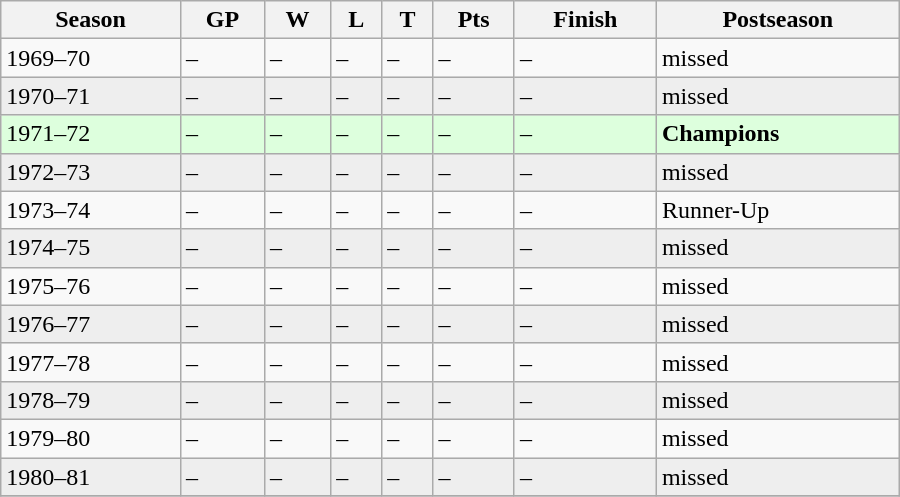<table class="wikitable" width=600>
<tr>
<th>Season</th>
<th>GP</th>
<th>W</th>
<th>L</th>
<th>T</th>
<th>Pts</th>
<th>Finish</th>
<th>Postseason</th>
</tr>
<tr>
<td>1969–70</td>
<td>–</td>
<td>–</td>
<td>–</td>
<td>–</td>
<td>–</td>
<td>–</td>
<td>missed</td>
</tr>
<tr bgcolor=eeeeee>
<td>1970–71</td>
<td>–</td>
<td>–</td>
<td>–</td>
<td>–</td>
<td>–</td>
<td>–</td>
<td>missed</td>
</tr>
<tr bgcolor=ddffdd>
<td>1971–72</td>
<td>–</td>
<td>–</td>
<td>–</td>
<td>–</td>
<td>–</td>
<td>–</td>
<td><strong>Champions</strong></td>
</tr>
<tr bgcolor=eeeeee>
<td>1972–73</td>
<td>–</td>
<td>–</td>
<td>–</td>
<td>–</td>
<td>–</td>
<td>–</td>
<td>missed</td>
</tr>
<tr>
<td>1973–74</td>
<td>–</td>
<td>–</td>
<td>–</td>
<td>–</td>
<td>–</td>
<td>–</td>
<td>Runner-Up</td>
</tr>
<tr bgcolor=eeeeee>
<td>1974–75</td>
<td>–</td>
<td>–</td>
<td>–</td>
<td>–</td>
<td>–</td>
<td>–</td>
<td>missed</td>
</tr>
<tr>
<td>1975–76</td>
<td>–</td>
<td>–</td>
<td>–</td>
<td>–</td>
<td>–</td>
<td>–</td>
<td>missed</td>
</tr>
<tr bgcolor=eeeeee>
<td>1976–77</td>
<td>–</td>
<td>–</td>
<td>–</td>
<td>–</td>
<td>–</td>
<td>–</td>
<td>missed</td>
</tr>
<tr>
<td>1977–78</td>
<td>–</td>
<td>–</td>
<td>–</td>
<td>–</td>
<td>–</td>
<td>–</td>
<td>missed</td>
</tr>
<tr bgcolor=eeeeee>
<td>1978–79</td>
<td>–</td>
<td>–</td>
<td>–</td>
<td>–</td>
<td>–</td>
<td>–</td>
<td>missed</td>
</tr>
<tr>
<td>1979–80</td>
<td>–</td>
<td>–</td>
<td>–</td>
<td>–</td>
<td>–</td>
<td>–</td>
<td>missed</td>
</tr>
<tr bgcolor=eeeeee>
<td>1980–81</td>
<td>–</td>
<td>–</td>
<td>–</td>
<td>–</td>
<td>–</td>
<td>–</td>
<td>missed</td>
</tr>
<tr>
</tr>
</table>
